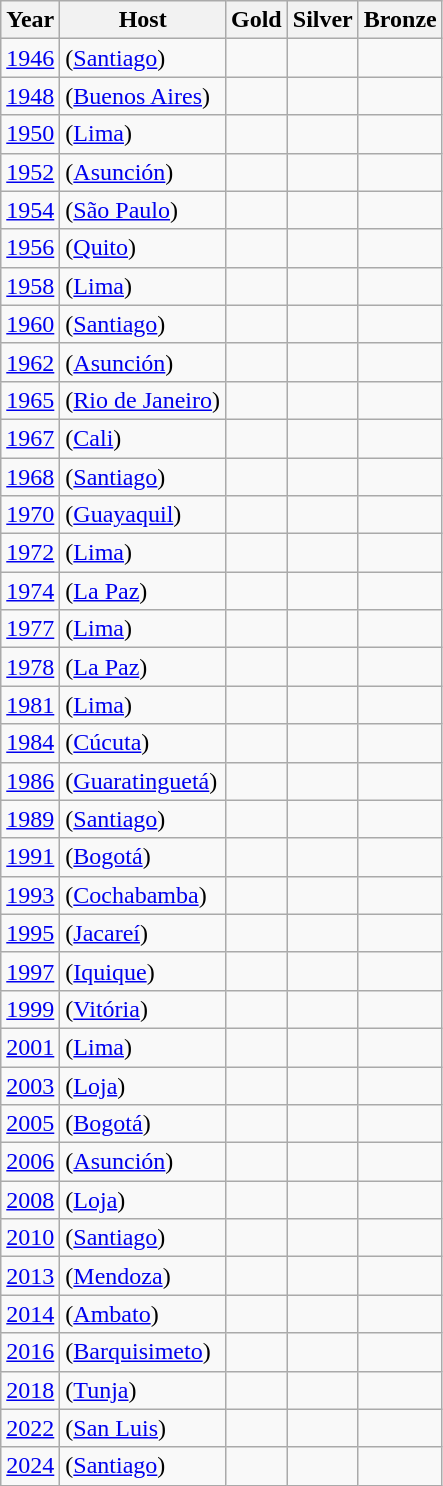<table class=wikitable>
<tr>
<th>Year</th>
<th>Host</th>
<th>Gold</th>
<th>Silver</th>
<th>Bronze</th>
</tr>
<tr>
<td><a href='#'>1946</a></td>
<td> (<a href='#'>Santiago</a>)</td>
<td><strong></strong></td>
<td></td>
<td></td>
</tr>
<tr>
<td><a href='#'>1948</a></td>
<td> (<a href='#'>Buenos Aires</a>)</td>
<td><strong></strong></td>
<td></td>
<td></td>
</tr>
<tr>
<td><a href='#'>1950</a></td>
<td> (<a href='#'>Lima</a>)</td>
<td><strong></strong></td>
<td></td>
<td></td>
</tr>
<tr>
<td><a href='#'>1952</a></td>
<td> (<a href='#'>Asunción</a>)</td>
<td><strong></strong></td>
<td></td>
<td></td>
</tr>
<tr>
<td><a href='#'>1954</a></td>
<td> (<a href='#'>São Paulo</a>)</td>
<td><strong></strong></td>
<td></td>
<td></td>
</tr>
<tr>
<td><a href='#'>1956</a></td>
<td> (<a href='#'>Quito</a>)</td>
<td><strong></strong></td>
<td></td>
<td></td>
</tr>
<tr>
<td><a href='#'>1958</a></td>
<td> (<a href='#'>Lima</a>)</td>
<td><strong></strong></td>
<td></td>
<td></td>
</tr>
<tr>
<td><a href='#'>1960</a></td>
<td> (<a href='#'>Santiago</a>)</td>
<td><strong></strong></td>
<td></td>
<td></td>
</tr>
<tr>
<td><a href='#'>1962</a></td>
<td> (<a href='#'>Asunción</a>)</td>
<td><strong></strong></td>
<td></td>
<td></td>
</tr>
<tr>
<td><a href='#'>1965</a></td>
<td> (<a href='#'>Rio de Janeiro</a>)</td>
<td><strong></strong></td>
<td></td>
<td></td>
</tr>
<tr>
<td><a href='#'>1967</a></td>
<td> (<a href='#'>Cali</a>)</td>
<td><strong></strong></td>
<td></td>
<td></td>
</tr>
<tr>
<td><a href='#'>1968</a></td>
<td> (<a href='#'>Santiago</a>)</td>
<td><strong></strong></td>
<td></td>
<td></td>
</tr>
<tr>
<td><a href='#'>1970</a></td>
<td> (<a href='#'>Guayaquil</a>)</td>
<td><strong></strong></td>
<td></td>
<td></td>
</tr>
<tr>
<td><a href='#'>1972</a></td>
<td> (<a href='#'>Lima</a>)</td>
<td><strong></strong></td>
<td></td>
<td></td>
</tr>
<tr>
<td><a href='#'>1974</a></td>
<td> (<a href='#'>La Paz</a>)</td>
<td><strong></strong></td>
<td></td>
<td></td>
</tr>
<tr>
<td><a href='#'>1977</a></td>
<td> (<a href='#'>Lima</a>)</td>
<td><strong></strong></td>
<td></td>
<td></td>
</tr>
<tr>
<td><a href='#'>1978</a></td>
<td> (<a href='#'>La Paz</a>)</td>
<td><strong></strong></td>
<td></td>
<td></td>
</tr>
<tr>
<td><a href='#'>1981</a></td>
<td> (<a href='#'>Lima</a>)</td>
<td><strong></strong></td>
<td></td>
<td></td>
</tr>
<tr>
<td><a href='#'>1984</a></td>
<td> (<a href='#'>Cúcuta</a>)</td>
<td><strong></strong></td>
<td></td>
<td></td>
</tr>
<tr>
<td><a href='#'>1986</a></td>
<td> (<a href='#'>Guaratinguetá</a>)</td>
<td><strong></strong></td>
<td></td>
<td></td>
</tr>
<tr>
<td><a href='#'>1989</a></td>
<td> (<a href='#'>Santiago</a>)</td>
<td><strong></strong></td>
<td></td>
<td></td>
</tr>
<tr>
<td><a href='#'>1991</a></td>
<td> (<a href='#'>Bogotá</a>)</td>
<td><strong></strong></td>
<td></td>
<td></td>
</tr>
<tr>
<td><a href='#'>1993</a></td>
<td> (<a href='#'>Cochabamba</a>)</td>
<td><strong></strong></td>
<td></td>
<td></td>
</tr>
<tr>
<td><a href='#'>1995</a></td>
<td> (<a href='#'>Jacareí</a>)</td>
<td><strong></strong></td>
<td></td>
<td></td>
</tr>
<tr>
<td><a href='#'>1997</a></td>
<td> (<a href='#'>Iquique</a>)</td>
<td><strong></strong></td>
<td></td>
<td></td>
</tr>
<tr>
<td><a href='#'>1999</a></td>
<td> (<a href='#'>Vitória</a>)</td>
<td><strong></strong></td>
<td></td>
<td></td>
</tr>
<tr>
<td><a href='#'>2001</a></td>
<td> (<a href='#'>Lima</a>)</td>
<td><strong></strong></td>
<td></td>
<td></td>
</tr>
<tr>
<td><a href='#'>2003</a></td>
<td> (<a href='#'>Loja</a>)</td>
<td><strong></strong></td>
<td></td>
<td></td>
</tr>
<tr>
<td><a href='#'>2005</a></td>
<td> (<a href='#'>Bogotá</a>)</td>
<td><strong></strong></td>
<td></td>
<td></td>
</tr>
<tr>
<td><a href='#'>2006</a></td>
<td> (<a href='#'>Asunción</a>)</td>
<td><strong></strong></td>
<td></td>
<td></td>
</tr>
<tr>
<td><a href='#'>2008</a></td>
<td> (<a href='#'>Loja</a>)</td>
<td><strong></strong></td>
<td></td>
<td></td>
</tr>
<tr>
<td><a href='#'>2010</a></td>
<td> (<a href='#'>Santiago</a>)</td>
<td><strong></strong></td>
<td></td>
<td></td>
</tr>
<tr>
<td><a href='#'>2013</a></td>
<td> (<a href='#'>Mendoza</a>)</td>
<td><strong></strong></td>
<td></td>
<td></td>
</tr>
<tr>
<td><a href='#'>2014</a></td>
<td> (<a href='#'>Ambato</a>)</td>
<td><strong></strong></td>
<td></td>
<td></td>
</tr>
<tr>
<td><a href='#'>2016</a></td>
<td> (<a href='#'>Barquisimeto</a>)</td>
<td><strong></strong></td>
<td></td>
<td></td>
</tr>
<tr>
<td><a href='#'>2018</a></td>
<td> (<a href='#'>Tunja</a>)</td>
<td><strong></strong></td>
<td></td>
<td></td>
</tr>
<tr>
<td><a href='#'>2022</a></td>
<td> (<a href='#'>San Luis</a>)</td>
<td><strong></strong></td>
<td></td>
<td></td>
</tr>
<tr>
<td><a href='#'>2024</a></td>
<td> (<a href='#'>Santiago</a>)</td>
<td><strong></strong></td>
<td></td>
<td></td>
</tr>
</table>
